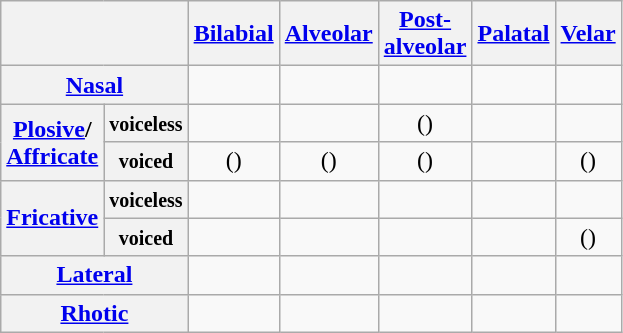<table class="wikitable" style="text-align:center">
<tr>
<th colspan="2"></th>
<th><a href='#'>Bilabial</a></th>
<th><a href='#'>Alveolar</a></th>
<th><a href='#'>Post-<br>alveolar</a></th>
<th><a href='#'>Palatal</a></th>
<th><a href='#'>Velar</a></th>
</tr>
<tr>
<th colspan="2"><a href='#'>Nasal</a></th>
<td></td>
<td></td>
<td></td>
<td></td>
<td></td>
</tr>
<tr>
<th rowspan="2"><a href='#'>Plosive</a>/<br><a href='#'>Affricate</a></th>
<th><small>voiceless</small></th>
<td></td>
<td></td>
<td>()</td>
<td></td>
<td></td>
</tr>
<tr>
<th><small>voiced</small></th>
<td> ()</td>
<td> ()</td>
<td> ()</td>
<td></td>
<td> ()</td>
</tr>
<tr>
<th rowspan="2"><a href='#'>Fricative</a></th>
<th><small>voiceless</small></th>
<td></td>
<td></td>
<td></td>
<td></td>
<td></td>
</tr>
<tr>
<th><small>voiced</small></th>
<td></td>
<td></td>
<td></td>
<td></td>
<td>()</td>
</tr>
<tr>
<th colspan="2"><a href='#'>Lateral</a></th>
<td></td>
<td></td>
<td></td>
<td></td>
<td></td>
</tr>
<tr>
<th colspan="2"><a href='#'>Rhotic</a></th>
<td></td>
<td></td>
<td></td>
<td></td>
<td></td>
</tr>
</table>
